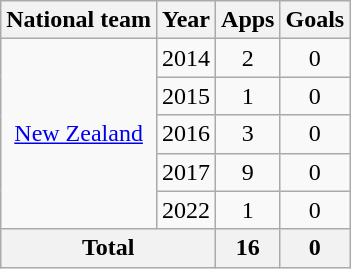<table class="wikitable" style="text-align:center">
<tr>
<th>National team</th>
<th>Year</th>
<th>Apps</th>
<th>Goals</th>
</tr>
<tr>
<td rowspan="5"><a href='#'>New Zealand</a></td>
<td>2014</td>
<td>2</td>
<td>0</td>
</tr>
<tr>
<td>2015</td>
<td>1</td>
<td>0</td>
</tr>
<tr>
<td>2016</td>
<td>3</td>
<td>0</td>
</tr>
<tr>
<td>2017</td>
<td>9</td>
<td>0</td>
</tr>
<tr>
<td>2022</td>
<td>1</td>
<td>0</td>
</tr>
<tr>
<th colspan="2">Total</th>
<th>16</th>
<th>0</th>
</tr>
</table>
